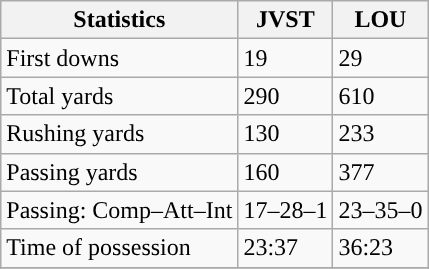<table class="wikitable" style="float: left;">
<tr>
<th>Statistics</th>
<th>JVST</th>
<th>LOU</th>
</tr>
<tr>
<td>First downs</td>
<td>19</td>
<td>29</td>
</tr>
<tr>
<td>Total yards</td>
<td>290</td>
<td>610</td>
</tr>
<tr>
<td>Rushing yards</td>
<td>130</td>
<td>233</td>
</tr>
<tr>
<td>Passing yards</td>
<td>160</td>
<td>377</td>
</tr>
<tr>
<td>Passing: Comp–Att–Int</td>
<td>17–28–1</td>
<td>23–35–0</td>
</tr>
<tr>
<td>Time of possession</td>
<td>23:37</td>
<td>36:23</td>
</tr>
<tr>
</tr>
</table>
